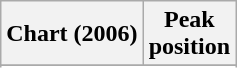<table class="wikitable">
<tr>
<th>Chart (2006)</th>
<th>Peak <br>position</th>
</tr>
<tr>
</tr>
<tr>
</tr>
</table>
